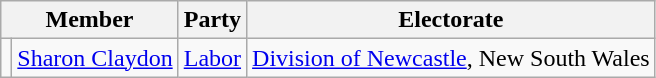<table class="wikitable">
<tr>
<th colspan="2">Member</th>
<th>Party</th>
<th>Electorate</th>
</tr>
<tr>
<td></td>
<td><a href='#'>Sharon Claydon</a></td>
<td><a href='#'>Labor</a></td>
<td><a href='#'>Division of Newcastle</a>, New South Wales</td>
</tr>
</table>
